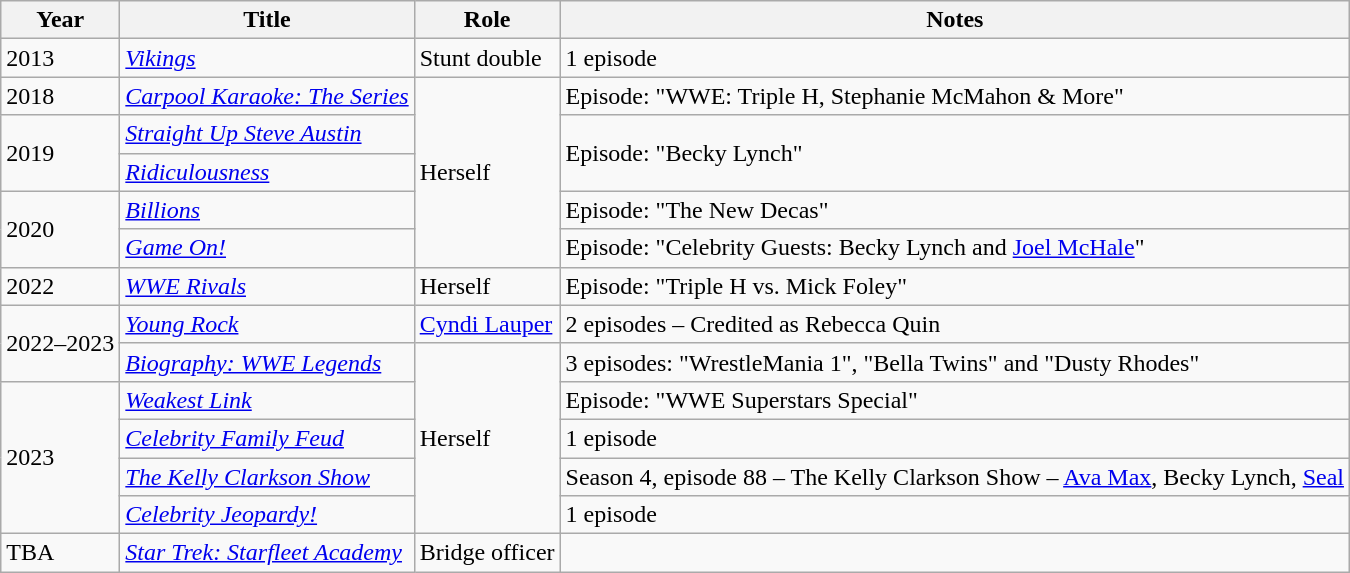<table class="wikitable">
<tr>
<th>Year</th>
<th>Title</th>
<th>Role</th>
<th>Notes</th>
</tr>
<tr>
<td>2013</td>
<td><em><a href='#'>Vikings</a></em></td>
<td>Stunt double</td>
<td>1 episode</td>
</tr>
<tr>
<td>2018</td>
<td><em><a href='#'>Carpool Karaoke: The Series</a></em></td>
<td rowspan="5">Herself</td>
<td>Episode: "WWE: Triple H, Stephanie McMahon & More"</td>
</tr>
<tr>
<td rowspan="2">2019</td>
<td><em><a href='#'>Straight Up Steve Austin</a></em></td>
<td rowspan="2">Episode: "Becky Lynch"</td>
</tr>
<tr>
<td><em><a href='#'>Ridiculousness</a></em></td>
</tr>
<tr>
<td rowspan="2">2020</td>
<td><em><a href='#'>Billions</a></em></td>
<td>Episode: "The New Decas"</td>
</tr>
<tr>
<td><em><a href='#'>Game On!</a></em></td>
<td>Episode: "Celebrity Guests: Becky Lynch and <a href='#'>Joel McHale</a>"</td>
</tr>
<tr>
<td>2022</td>
<td><em><a href='#'>WWE Rivals</a></em></td>
<td>Herself</td>
<td>Episode: "Triple H vs. Mick Foley"</td>
</tr>
<tr>
<td rowspan="2">2022–2023</td>
<td><em><a href='#'>Young Rock</a></em></td>
<td><a href='#'>Cyndi Lauper</a></td>
<td>2 episodes – Credited as Rebecca Quin</td>
</tr>
<tr>
<td><em><a href='#'>Biography: WWE Legends</a></em></td>
<td rowspan="5">Herself</td>
<td>3 episodes: "WrestleMania 1", "Bella Twins" and "Dusty Rhodes"</td>
</tr>
<tr>
<td rowspan="4">2023</td>
<td><a href='#'><em>Weakest Link</em></a></td>
<td>Episode: "WWE Superstars Special"</td>
</tr>
<tr>
<td><em><a href='#'>Celebrity Family Feud</a></em></td>
<td>1 episode</td>
</tr>
<tr>
<td><em><a href='#'>The Kelly Clarkson Show</a></em></td>
<td>Season 4, episode 88 – The Kelly Clarkson Show – <a href='#'>Ava Max</a>, Becky Lynch, <a href='#'>Seal</a></td>
</tr>
<tr>
<td><a href='#'><em>Celebrity Jeopardy!</em></a></td>
<td>1 episode</td>
</tr>
<tr>
<td>TBA</td>
<td><em><a href='#'>Star Trek: Starfleet Academy</a></em></td>
<td>Bridge officer</td>
<td></td>
</tr>
</table>
